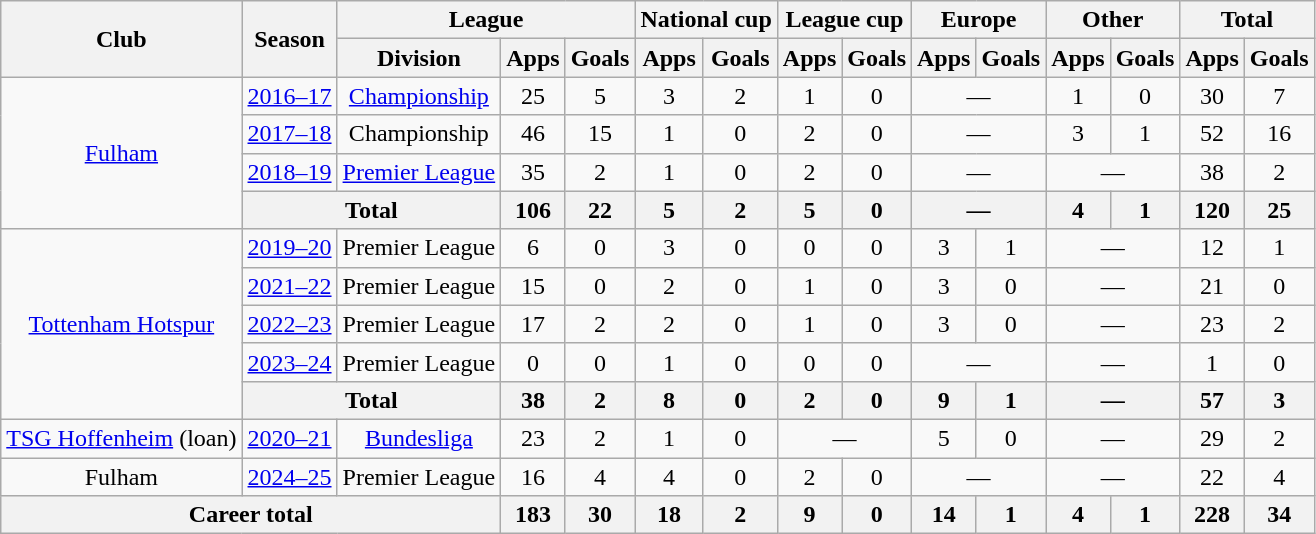<table class=wikitable style=text-align:center>
<tr>
<th rowspan=2>Club</th>
<th rowspan=2>Season</th>
<th colspan=3>League</th>
<th colspan=2>National cup</th>
<th colspan=2>League cup</th>
<th colspan=2>Europe</th>
<th colspan=2>Other</th>
<th colspan=2>Total</th>
</tr>
<tr>
<th>Division</th>
<th>Apps</th>
<th>Goals</th>
<th>Apps</th>
<th>Goals</th>
<th>Apps</th>
<th>Goals</th>
<th>Apps</th>
<th>Goals</th>
<th>Apps</th>
<th>Goals</th>
<th>Apps</th>
<th>Goals</th>
</tr>
<tr>
<td rowspan=4><a href='#'>Fulham</a></td>
<td><a href='#'>2016–17</a></td>
<td><a href='#'>Championship</a></td>
<td>25</td>
<td>5</td>
<td>3</td>
<td>2</td>
<td>1</td>
<td>0</td>
<td colspan=2>—</td>
<td>1</td>
<td>0</td>
<td>30</td>
<td>7</td>
</tr>
<tr>
<td><a href='#'>2017–18</a></td>
<td>Championship</td>
<td>46</td>
<td>15</td>
<td>1</td>
<td>0</td>
<td>2</td>
<td>0</td>
<td colspan=2>—</td>
<td>3</td>
<td>1</td>
<td>52</td>
<td>16</td>
</tr>
<tr>
<td><a href='#'>2018–19</a></td>
<td><a href='#'>Premier League</a></td>
<td>35</td>
<td>2</td>
<td>1</td>
<td>0</td>
<td>2</td>
<td>0</td>
<td colspan=2>—</td>
<td colspan=2>—</td>
<td>38</td>
<td>2</td>
</tr>
<tr>
<th colspan=2>Total</th>
<th>106</th>
<th>22</th>
<th>5</th>
<th>2</th>
<th>5</th>
<th>0</th>
<th colspan=2>—</th>
<th>4</th>
<th>1</th>
<th>120</th>
<th>25</th>
</tr>
<tr>
<td rowspan=5><a href='#'>Tottenham Hotspur</a></td>
<td><a href='#'>2019–20</a></td>
<td>Premier League</td>
<td>6</td>
<td>0</td>
<td>3</td>
<td>0</td>
<td>0</td>
<td>0</td>
<td>3</td>
<td>1</td>
<td colspan=2>—</td>
<td>12</td>
<td>1</td>
</tr>
<tr>
<td><a href='#'>2021–22</a></td>
<td>Premier League</td>
<td>15</td>
<td>0</td>
<td>2</td>
<td>0</td>
<td>1</td>
<td>0</td>
<td>3</td>
<td>0</td>
<td colspan=2>—</td>
<td>21</td>
<td>0</td>
</tr>
<tr>
<td><a href='#'>2022–23</a></td>
<td>Premier League</td>
<td>17</td>
<td>2</td>
<td>2</td>
<td>0</td>
<td>1</td>
<td>0</td>
<td>3</td>
<td>0</td>
<td colspan=2>—</td>
<td>23</td>
<td>2</td>
</tr>
<tr>
<td><a href='#'>2023–24</a></td>
<td>Premier League</td>
<td>0</td>
<td>0</td>
<td>1</td>
<td>0</td>
<td>0</td>
<td>0</td>
<td colspan=2>—</td>
<td colspan=2>—</td>
<td>1</td>
<td>0</td>
</tr>
<tr>
<th colspan=2>Total</th>
<th>38</th>
<th>2</th>
<th>8</th>
<th>0</th>
<th>2</th>
<th>0</th>
<th>9</th>
<th>1</th>
<th colspan=2>—</th>
<th>57</th>
<th>3</th>
</tr>
<tr>
<td><a href='#'>TSG Hoffenheim</a> (loan)</td>
<td><a href='#'>2020–21</a></td>
<td><a href='#'>Bundesliga</a></td>
<td>23</td>
<td>2</td>
<td>1</td>
<td>0</td>
<td colspan=2>—</td>
<td>5</td>
<td>0</td>
<td colspan=2>—</td>
<td>29</td>
<td>2</td>
</tr>
<tr>
<td>Fulham</td>
<td><a href='#'>2024–25</a></td>
<td>Premier League</td>
<td>16</td>
<td>4</td>
<td>4</td>
<td>0</td>
<td>2</td>
<td>0</td>
<td colspan=2>—</td>
<td colspan=2>—</td>
<td>22</td>
<td>4</td>
</tr>
<tr>
<th colspan=3>Career total</th>
<th>183</th>
<th>30</th>
<th>18</th>
<th>2</th>
<th>9</th>
<th>0</th>
<th>14</th>
<th>1</th>
<th>4</th>
<th>1</th>
<th>228</th>
<th>34</th>
</tr>
</table>
